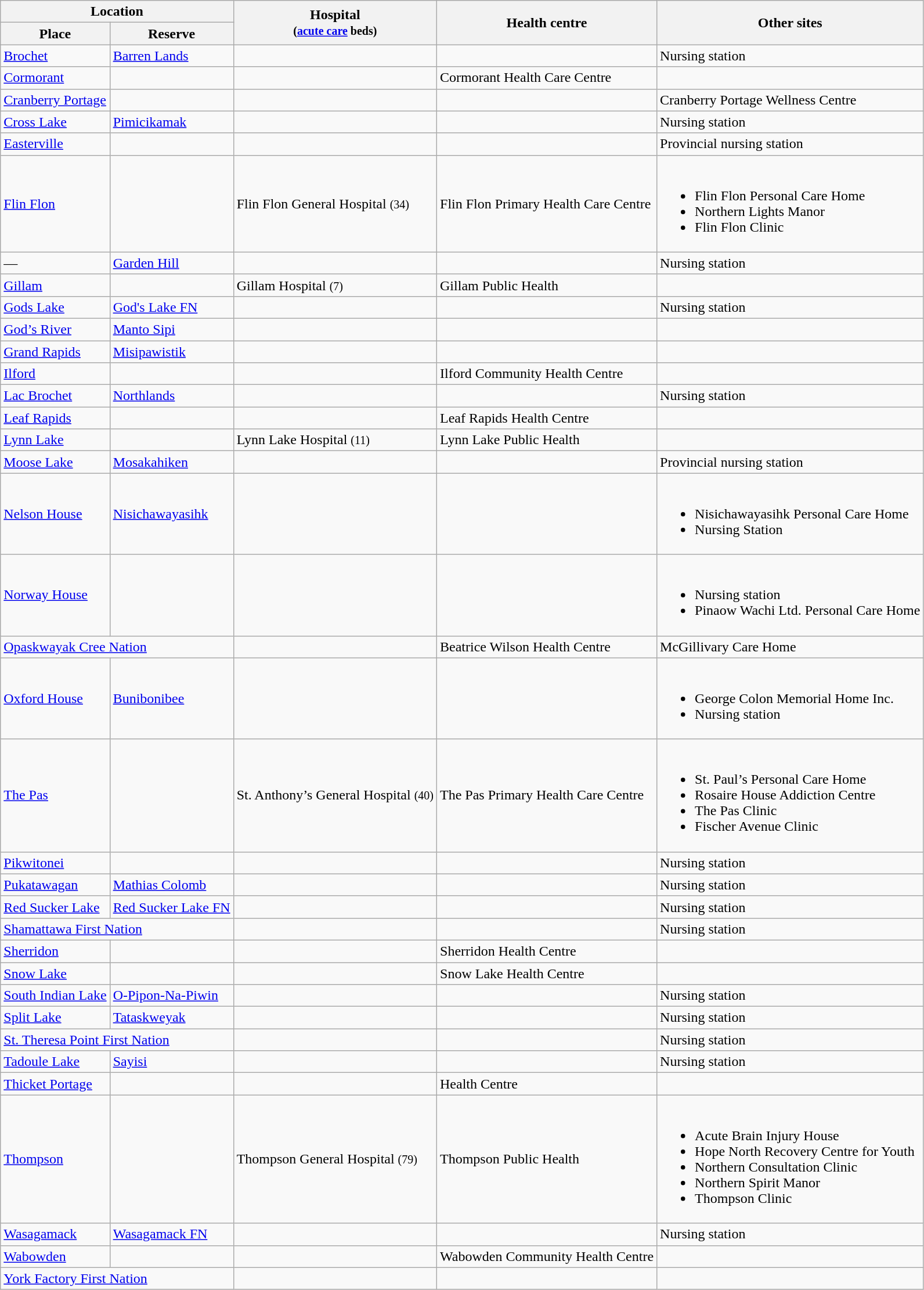<table class="wikitable">
<tr>
<th colspan="2">Location</th>
<th rowspan="2">Hospital<br><small>(<a href='#'>acute care</a> beds)</small></th>
<th rowspan="2">Health centre</th>
<th rowspan="2">Other sites</th>
</tr>
<tr>
<th>Place</th>
<th>Reserve</th>
</tr>
<tr>
<td><a href='#'>Brochet</a></td>
<td><a href='#'>Barren Lands</a></td>
<td></td>
<td></td>
<td>Nursing station</td>
</tr>
<tr>
<td><a href='#'>Cormorant</a></td>
<td></td>
<td></td>
<td>Cormorant Health Care Centre</td>
<td></td>
</tr>
<tr>
<td><a href='#'>Cranberry Portage</a></td>
<td></td>
<td></td>
<td></td>
<td>Cranberry Portage Wellness Centre</td>
</tr>
<tr>
<td><a href='#'>Cross Lake</a></td>
<td><a href='#'>Pimicikamak</a></td>
<td></td>
<td></td>
<td>Nursing station</td>
</tr>
<tr>
<td><a href='#'>Easterville</a></td>
<td></td>
<td></td>
<td></td>
<td>Provincial nursing station</td>
</tr>
<tr>
<td><a href='#'>Flin Flon</a></td>
<td></td>
<td>Flin Flon General Hospital <small>(34)</small></td>
<td>Flin Flon Primary Health Care Centre</td>
<td><br><ul><li>Flin Flon Personal Care Home</li><li>Northern Lights Manor</li><li>Flin Flon Clinic</li></ul></td>
</tr>
<tr>
<td>—</td>
<td><a href='#'>Garden Hill</a></td>
<td></td>
<td></td>
<td>Nursing station</td>
</tr>
<tr>
<td><a href='#'>Gillam</a></td>
<td></td>
<td>Gillam Hospital <small>(7)</small></td>
<td>Gillam Public Health</td>
<td></td>
</tr>
<tr>
<td><a href='#'>Gods Lake</a></td>
<td><a href='#'>God's Lake FN</a></td>
<td></td>
<td></td>
<td>Nursing station</td>
</tr>
<tr>
<td><a href='#'>God’s River</a></td>
<td><a href='#'>Manto Sipi</a></td>
<td></td>
<td></td>
<td></td>
</tr>
<tr>
<td><a href='#'>Grand Rapids</a></td>
<td><a href='#'>Misipawistik</a></td>
<td></td>
<td></td>
<td></td>
</tr>
<tr>
<td><a href='#'>Ilford</a></td>
<td></td>
<td></td>
<td>Ilford Community Health Centre</td>
<td></td>
</tr>
<tr>
<td><a href='#'>Lac Brochet</a></td>
<td><a href='#'>Northlands</a></td>
<td></td>
<td></td>
<td>Nursing station</td>
</tr>
<tr>
<td><a href='#'>Leaf Rapids</a></td>
<td></td>
<td></td>
<td>Leaf Rapids Health Centre</td>
<td></td>
</tr>
<tr>
<td><a href='#'>Lynn Lake</a></td>
<td></td>
<td>Lynn Lake Hospital <small>(11)</small></td>
<td>Lynn Lake Public Health</td>
<td></td>
</tr>
<tr>
<td><a href='#'>Moose Lake</a></td>
<td><a href='#'>Mosakahiken</a></td>
<td></td>
<td></td>
<td>Provincial nursing station</td>
</tr>
<tr>
<td><a href='#'>Nelson House</a></td>
<td><a href='#'>Nisichawayasihk</a></td>
<td></td>
<td></td>
<td><br><ul><li>Nisichawayasihk Personal Care Home</li><li>Nursing Station</li></ul></td>
</tr>
<tr>
<td><a href='#'>Norway House</a></td>
<td></td>
<td></td>
<td></td>
<td><br><ul><li>Nursing station</li><li>Pinaow Wachi Ltd. Personal Care Home</li></ul></td>
</tr>
<tr>
<td colspan="2"><a href='#'>Opaskwayak Cree Nation</a></td>
<td></td>
<td>Beatrice Wilson Health Centre</td>
<td>McGillivary Care Home</td>
</tr>
<tr>
<td><a href='#'>Oxford House</a></td>
<td><a href='#'>Bunibonibee</a></td>
<td></td>
<td></td>
<td><br><ul><li>George Colon Memorial Home Inc.</li><li>Nursing station</li></ul></td>
</tr>
<tr>
<td><a href='#'>The Pas</a></td>
<td></td>
<td>St. Anthony’s General Hospital <small>(40)</small></td>
<td>The Pas Primary Health Care Centre</td>
<td><br><ul><li>St. Paul’s Personal Care Home</li><li>Rosaire House Addiction Centre</li><li>The Pas Clinic</li><li>Fischer Avenue Clinic</li></ul></td>
</tr>
<tr>
<td><a href='#'>Pikwitonei</a></td>
<td></td>
<td></td>
<td></td>
<td>Nursing station</td>
</tr>
<tr>
<td><a href='#'>Pukatawagan</a></td>
<td><a href='#'>Mathias Colomb</a></td>
<td></td>
<td></td>
<td>Nursing station</td>
</tr>
<tr>
<td><a href='#'>Red Sucker Lake</a></td>
<td><a href='#'>Red Sucker Lake FN</a></td>
<td></td>
<td></td>
<td>Nursing station</td>
</tr>
<tr>
<td colspan="2"><a href='#'>Shamattawa First Nation</a></td>
<td></td>
<td></td>
<td>Nursing station</td>
</tr>
<tr>
<td><a href='#'>Sherridon</a></td>
<td></td>
<td></td>
<td>Sherridon Health Centre</td>
<td></td>
</tr>
<tr>
<td><a href='#'>Snow Lake</a></td>
<td></td>
<td></td>
<td>Snow Lake Health Centre</td>
<td></td>
</tr>
<tr>
<td><a href='#'>South Indian Lake</a></td>
<td><a href='#'>O-Pipon-Na-Piwin</a></td>
<td></td>
<td></td>
<td>Nursing station</td>
</tr>
<tr>
<td><a href='#'>Split Lake</a></td>
<td><a href='#'>Tataskweyak</a></td>
<td></td>
<td></td>
<td>Nursing station</td>
</tr>
<tr>
<td colspan="2"><a href='#'>St. Theresa Point First Nation</a></td>
<td></td>
<td></td>
<td>Nursing station</td>
</tr>
<tr>
<td><a href='#'>Tadoule Lake</a></td>
<td><a href='#'>Sayisi</a></td>
<td></td>
<td></td>
<td>Nursing station</td>
</tr>
<tr>
<td><a href='#'>Thicket Portage</a></td>
<td></td>
<td></td>
<td>Health Centre</td>
<td></td>
</tr>
<tr>
<td><a href='#'>Thompson</a></td>
<td></td>
<td>Thompson General Hospital <small>(79)</small></td>
<td>Thompson Public Health</td>
<td><br><ul><li>Acute Brain Injury House</li><li>Hope North Recovery Centre for Youth</li><li>Northern Consultation Clinic</li><li>Northern Spirit Manor</li><li>Thompson Clinic</li></ul></td>
</tr>
<tr>
<td><a href='#'>Wasagamack</a></td>
<td><a href='#'>Wasagamack FN</a></td>
<td></td>
<td></td>
<td>Nursing station</td>
</tr>
<tr>
<td><a href='#'>Wabowden</a></td>
<td></td>
<td></td>
<td>Wabowden Community Health Centre</td>
<td></td>
</tr>
<tr>
<td colspan="2"><a href='#'>York Factory First Nation</a></td>
<td></td>
<td></td>
<td></td>
</tr>
</table>
